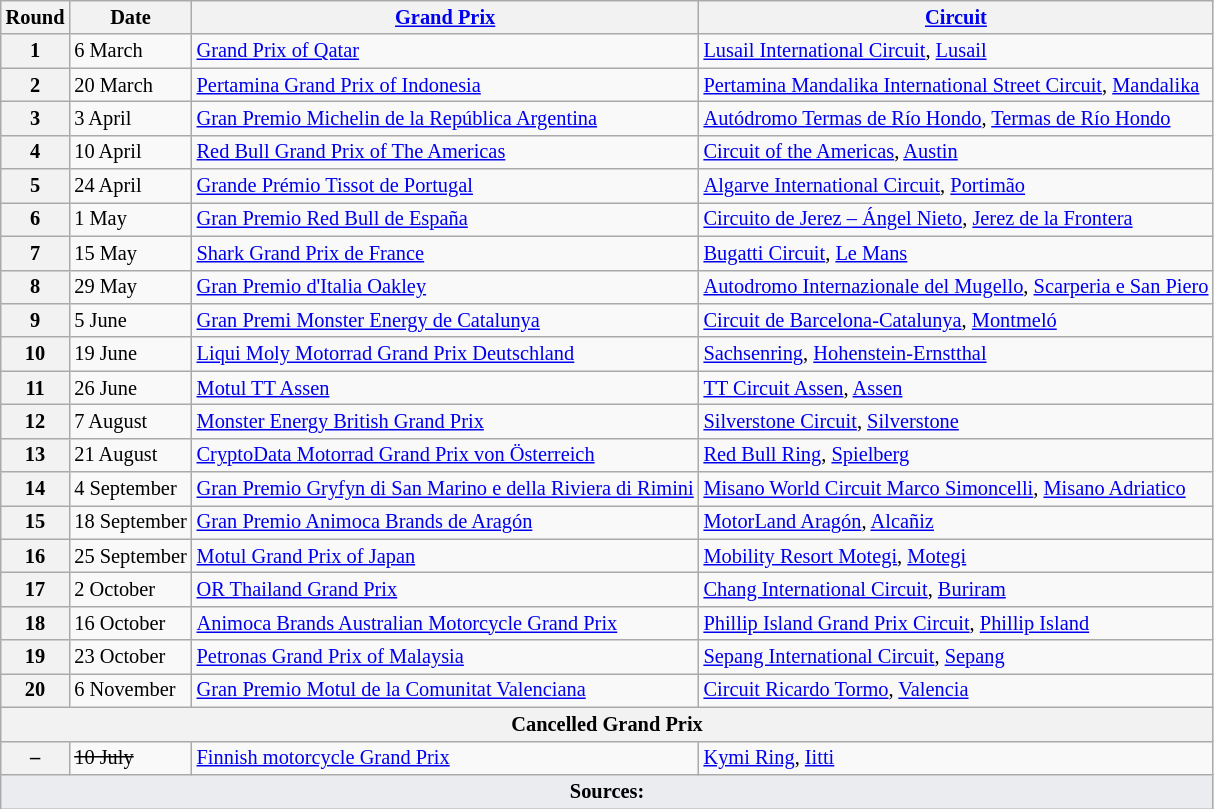<table class="wikitable" style="font-size: 85%;">
<tr>
<th>Round</th>
<th>Date</th>
<th><a href='#'>Grand Prix</a></th>
<th><a href='#'>Circuit</a></th>
</tr>
<tr>
<th>1</th>
<td>6 March</td>
<td> <a href='#'>Grand Prix of Qatar</a></td>
<td><a href='#'>Lusail International Circuit</a>, <a href='#'>Lusail</a></td>
</tr>
<tr>
<th>2</th>
<td>20 March</td>
<td> <a href='#'>Pertamina Grand Prix of Indonesia</a></td>
<td><a href='#'>Pertamina Mandalika International Street Circuit</a>, <a href='#'>Mandalika</a></td>
</tr>
<tr>
<th>3</th>
<td>3 April</td>
<td> <a href='#'>Gran Premio Michelin de la República Argentina</a></td>
<td><a href='#'>Autódromo Termas de Río Hondo</a>, <a href='#'>Termas de Río Hondo</a></td>
</tr>
<tr>
<th>4</th>
<td>10 April</td>
<td> <a href='#'>Red Bull Grand Prix of The Americas</a></td>
<td><a href='#'>Circuit of the Americas</a>, <a href='#'>Austin</a></td>
</tr>
<tr>
<th>5</th>
<td>24 April</td>
<td> <a href='#'>Grande Prémio Tissot de Portugal</a></td>
<td><a href='#'>Algarve International Circuit</a>, <a href='#'>Portimão</a></td>
</tr>
<tr>
<th>6</th>
<td>1 May</td>
<td> <a href='#'>Gran Premio Red Bull de España</a></td>
<td><a href='#'>Circuito de Jerez – Ángel Nieto</a>, <a href='#'>Jerez de la Frontera</a></td>
</tr>
<tr>
<th>7</th>
<td>15 May</td>
<td> <a href='#'>Shark Grand Prix de France</a></td>
<td><a href='#'>Bugatti Circuit</a>, <a href='#'>Le Mans</a></td>
</tr>
<tr>
<th>8</th>
<td>29 May</td>
<td> <a href='#'>Gran Premio d'Italia Oakley</a></td>
<td nowrap><a href='#'>Autodromo Internazionale del Mugello</a>, <a href='#'>Scarperia e San Piero</a></td>
</tr>
<tr>
<th>9</th>
<td>5 June</td>
<td> <a href='#'>Gran Premi Monster Energy de Catalunya</a></td>
<td><a href='#'>Circuit de Barcelona-Catalunya</a>, <a href='#'>Montmeló</a></td>
</tr>
<tr>
<th>10</th>
<td>19 June</td>
<td> <a href='#'>Liqui Moly Motorrad Grand Prix Deutschland</a></td>
<td><a href='#'>Sachsenring</a>, <a href='#'>Hohenstein-Ernstthal</a></td>
</tr>
<tr>
<th>11</th>
<td>26 June</td>
<td> <a href='#'>Motul TT Assen</a></td>
<td><a href='#'>TT Circuit Assen</a>, <a href='#'>Assen</a></td>
</tr>
<tr>
<th>12</th>
<td>7 August</td>
<td> <a href='#'>Monster Energy British Grand Prix</a></td>
<td><a href='#'>Silverstone Circuit</a>, <a href='#'>Silverstone</a></td>
</tr>
<tr>
<th>13</th>
<td>21 August</td>
<td> <a href='#'>CryptoData Motorrad Grand Prix von Österreich</a></td>
<td><a href='#'>Red Bull Ring</a>, <a href='#'>Spielberg</a></td>
</tr>
<tr>
<th>14</th>
<td>4 September</td>
<td nowrap> <a href='#'>Gran Premio Gryfyn di San Marino e della Riviera di Rimini</a></td>
<td><a href='#'>Misano World Circuit Marco Simoncelli</a>, <a href='#'>Misano Adriatico</a></td>
</tr>
<tr>
<th>15</th>
<td>18 September</td>
<td> <a href='#'>Gran Premio Animoca Brands de Aragón</a></td>
<td><a href='#'>MotorLand Aragón</a>, <a href='#'>Alcañiz</a></td>
</tr>
<tr>
<th>16</th>
<td nowrap>25 September</td>
<td> <a href='#'>Motul Grand Prix of Japan</a></td>
<td><a href='#'>Mobility Resort Motegi</a>, <a href='#'>Motegi</a></td>
</tr>
<tr>
<th>17</th>
<td>2 October</td>
<td> <a href='#'>OR Thailand Grand Prix</a></td>
<td><a href='#'>Chang International Circuit</a>, <a href='#'>Buriram</a></td>
</tr>
<tr>
<th>18</th>
<td>16 October</td>
<td> <a href='#'>Animoca Brands Australian Motorcycle Grand Prix</a></td>
<td><a href='#'>Phillip Island Grand Prix Circuit</a>, <a href='#'>Phillip Island</a></td>
</tr>
<tr>
<th>19</th>
<td>23 October</td>
<td> <a href='#'>Petronas Grand Prix of Malaysia</a></td>
<td><a href='#'>Sepang International Circuit</a>, <a href='#'>Sepang</a></td>
</tr>
<tr>
<th>20</th>
<td>6 November</td>
<td> <a href='#'>Gran Premio Motul de la Comunitat Valenciana</a></td>
<td><a href='#'>Circuit Ricardo Tormo</a>, <a href='#'>Valencia</a></td>
</tr>
<tr>
<th colspan="4">Cancelled Grand Prix</th>
</tr>
<tr>
<th>–</th>
<td><s>10 July</s></td>
<td> <a href='#'>Finnish motorcycle Grand Prix</a></td>
<td><a href='#'>Kymi Ring</a>, <a href='#'>Iitti</a></td>
</tr>
<tr class="sortbottom">
<td colspan="4" align="bottom" style="background-color:#EAECF0; text-align:center"><strong>Sources:</strong></td>
</tr>
</table>
